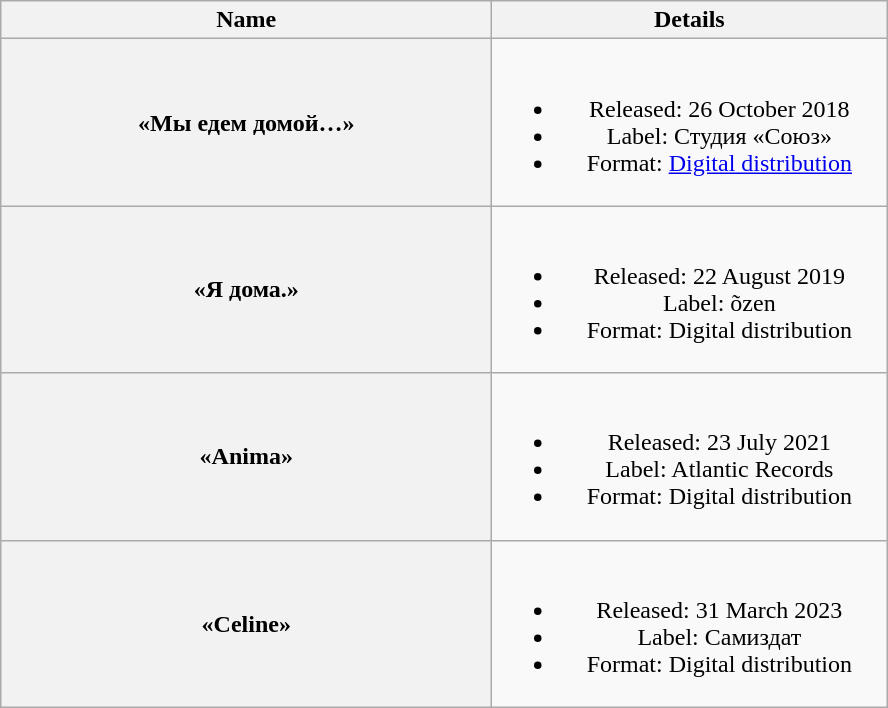<table class="wikitable plainrowheaders" style="text-align:center;">
<tr>
<th scope="col" style="width:20em;">Name</th>
<th scope="col" style="width:16em;">Details</th>
</tr>
<tr>
<th>«Мы едем домой…»</th>
<td><br><ul><li>Released: 26 October 2018</li><li>Label: Студия «Союз»</li><li>Format: <a href='#'>Digital distribution</a></li></ul></td>
</tr>
<tr>
<th>«Я дома.»</th>
<td><br><ul><li>Released: 22 August 2019</li><li>Label: õzen</li><li>Format: Digital distribution</li></ul></td>
</tr>
<tr>
<th>«Anima»</th>
<td><br><ul><li>Released: 23 July 2021</li><li>Label: Atlantic Records</li><li>Format: Digital distribution</li></ul></td>
</tr>
<tr>
<th>«Celine»</th>
<td><br><ul><li>Released: 31 March 2023</li><li>Label: Самиздат</li><li>Format: Digital distribution</li></ul></td>
</tr>
</table>
